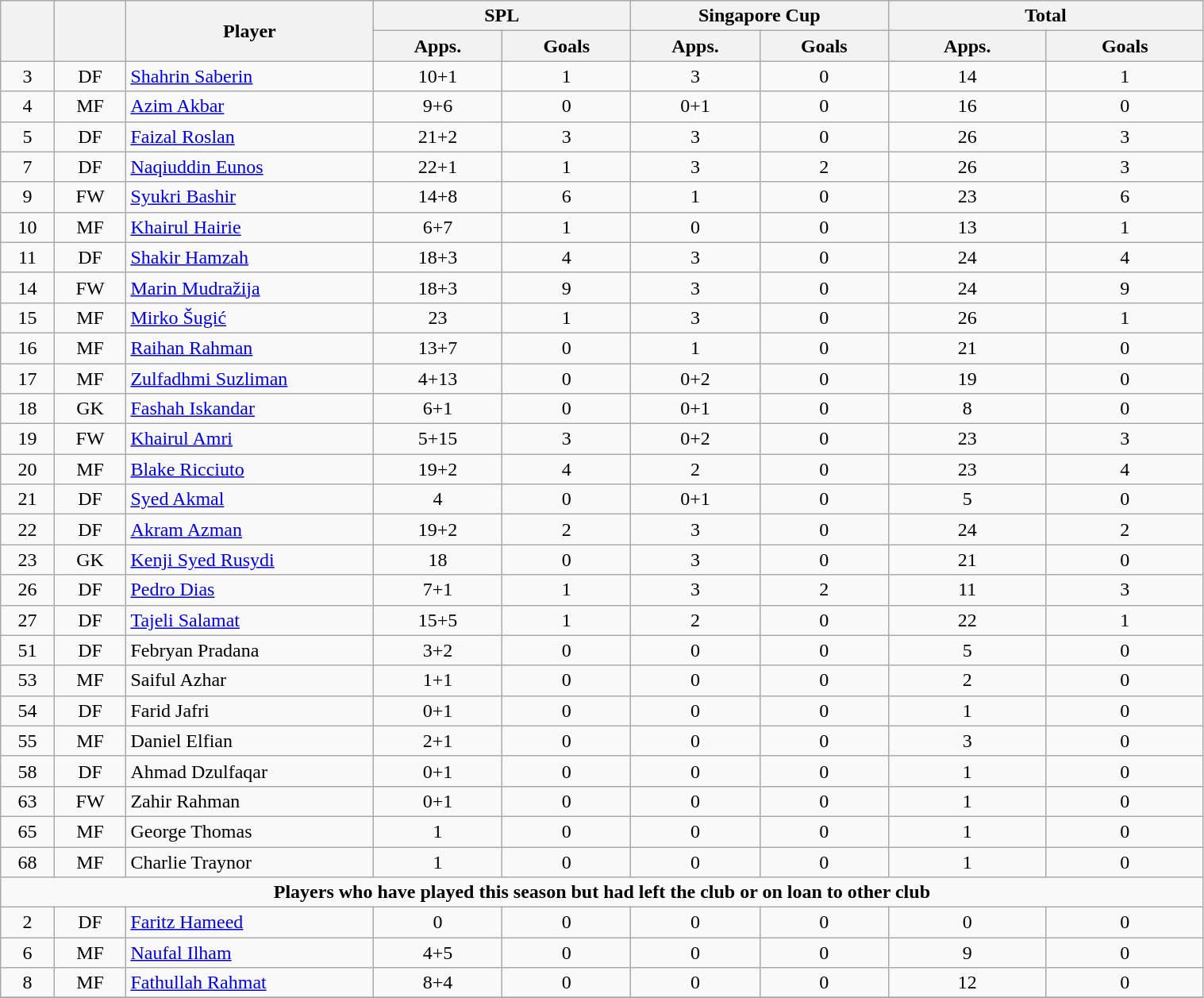<table class="wikitable" style="text-align:center; font-size:100%; width:80%;">
<tr>
<th rowspan=2></th>
<th rowspan=2></th>
<th rowspan=2 width="200">Player</th>
<th colspan=2 width="105">SPL</th>
<th colspan=2 width="105">Singapore Cup</th>
<th colspan=2 width="130">Total</th>
</tr>
<tr>
<th>Apps.</th>
<th>Goals</th>
<th>Apps.</th>
<th>Goals</th>
<th>Apps.</th>
<th>Goals</th>
</tr>
<tr>
<td>3</td>
<td>DF</td>
<td align="left"> <a href='#'>Shahrin Saberin</a></td>
<td>10+1</td>
<td>1</td>
<td>3</td>
<td>0</td>
<td>14</td>
<td>1</td>
</tr>
<tr>
<td>4</td>
<td>MF</td>
<td align="left"> <a href='#'>Azim Akbar</a></td>
<td>9+6</td>
<td>0</td>
<td>0+1</td>
<td>0</td>
<td>16</td>
<td>0</td>
</tr>
<tr>
<td>5</td>
<td>DF</td>
<td align="left"> <a href='#'>Faizal Roslan</a></td>
<td>21+2</td>
<td>3</td>
<td>3</td>
<td>0</td>
<td>26</td>
<td>3</td>
</tr>
<tr>
<td>7</td>
<td>DF</td>
<td align="left"> <a href='#'>Naqiuddin Eunos</a></td>
<td>22+1</td>
<td>1</td>
<td>3</td>
<td>2</td>
<td>26</td>
<td>3</td>
</tr>
<tr>
<td>9</td>
<td>FW</td>
<td align="left"> <a href='#'>Syukri Bashir</a></td>
<td>14+8</td>
<td>6</td>
<td>1</td>
<td>0</td>
<td>23</td>
<td>6</td>
</tr>
<tr>
<td>10</td>
<td>MF</td>
<td align="left"> <a href='#'>Khairul Hairie</a></td>
<td>6+7</td>
<td>1</td>
<td>0</td>
<td>0</td>
<td>13</td>
<td>1</td>
</tr>
<tr>
<td>11</td>
<td>DF</td>
<td align="left"> <a href='#'>Shakir Hamzah</a></td>
<td>18+3</td>
<td>4</td>
<td>3</td>
<td>0</td>
<td>24</td>
<td>4</td>
</tr>
<tr>
<td>14</td>
<td>FW</td>
<td align="left"> <a href='#'>Marin Mudražija</a></td>
<td>18+3</td>
<td>9</td>
<td>3</td>
<td>0</td>
<td>24</td>
<td>9</td>
</tr>
<tr>
<td>15</td>
<td>MF</td>
<td align="left"> <a href='#'>Mirko Šugić</a></td>
<td>23</td>
<td>1</td>
<td>3</td>
<td>0</td>
<td>26</td>
<td>1</td>
</tr>
<tr>
<td>16</td>
<td>MF</td>
<td align="left"> <a href='#'>Raihan Rahman</a></td>
<td>13+7</td>
<td>0</td>
<td>1</td>
<td>0</td>
<td>21</td>
<td>0</td>
</tr>
<tr>
<td>17</td>
<td>MF</td>
<td align="left"> <a href='#'>Zulfadhmi Suzliman</a></td>
<td>4+13</td>
<td>0</td>
<td>0+2</td>
<td>0</td>
<td>19</td>
<td>0</td>
</tr>
<tr>
<td>18</td>
<td>GK</td>
<td align="left"> <a href='#'>Fashah Iskandar</a></td>
<td>6+1</td>
<td>0</td>
<td>0+1</td>
<td>0</td>
<td>8</td>
<td>0</td>
</tr>
<tr>
<td>19</td>
<td>FW</td>
<td align="left"> <a href='#'>Khairul Amri</a></td>
<td>5+15</td>
<td>3</td>
<td>0+2</td>
<td>0</td>
<td>23</td>
<td>3</td>
</tr>
<tr>
<td>20</td>
<td>MF</td>
<td align="left"> <a href='#'>Blake Ricciuto</a></td>
<td>19+2</td>
<td>4</td>
<td>2</td>
<td>0</td>
<td>23</td>
<td>4</td>
</tr>
<tr>
<td>21</td>
<td>DF</td>
<td align="left"> <a href='#'>Syed Akmal</a></td>
<td>4</td>
<td>0</td>
<td>0+1</td>
<td>0</td>
<td>5</td>
<td>0</td>
</tr>
<tr>
<td>22</td>
<td>DF</td>
<td align="left"> <a href='#'>Akram Azman</a></td>
<td>19+2</td>
<td>2</td>
<td>3</td>
<td>0</td>
<td>24</td>
<td>2</td>
</tr>
<tr>
<td>23</td>
<td>GK</td>
<td align="left"> <a href='#'>Kenji Syed Rusydi</a></td>
<td>18</td>
<td>0</td>
<td>3</td>
<td>0</td>
<td>21</td>
<td>0</td>
</tr>
<tr>
<td>26</td>
<td>DF</td>
<td align="left"> <a href='#'>Pedro Dias</a></td>
<td>7+1</td>
<td>1</td>
<td>3</td>
<td>2</td>
<td>11</td>
<td>3</td>
</tr>
<tr>
<td>27</td>
<td>DF</td>
<td align="left"> <a href='#'>Tajeli Salamat</a></td>
<td>15+5</td>
<td>1</td>
<td>2</td>
<td>0</td>
<td>22</td>
<td>1</td>
</tr>
<tr>
<td>51</td>
<td>DF</td>
<td align="left"> Febryan Pradana</td>
<td>3+2</td>
<td>0</td>
<td>0</td>
<td>0</td>
<td>5</td>
<td>0</td>
</tr>
<tr>
<td>53</td>
<td>MF</td>
<td align="left"> Saiful Azhar</td>
<td>1+1</td>
<td>0</td>
<td>0</td>
<td>0</td>
<td>2</td>
<td>0</td>
</tr>
<tr>
<td>54</td>
<td>DF</td>
<td align="left"> Farid Jafri</td>
<td>0+1</td>
<td>0</td>
<td>0</td>
<td>0</td>
<td>1</td>
<td>0</td>
</tr>
<tr>
<td>55</td>
<td>MF</td>
<td align="left"> Daniel Elfian</td>
<td>2+1</td>
<td>0</td>
<td>0</td>
<td>0</td>
<td>3</td>
<td>0</td>
</tr>
<tr>
<td>58</td>
<td>DF</td>
<td align="left"> Ahmad Dzulfaqar</td>
<td>0+1</td>
<td>0</td>
<td>0</td>
<td>0</td>
<td>1</td>
<td>0</td>
</tr>
<tr>
<td>63</td>
<td>FW</td>
<td align="left"> Zahir Rahman</td>
<td>0+1</td>
<td>0</td>
<td>0</td>
<td>0</td>
<td>1</td>
<td>0</td>
</tr>
<tr>
<td>65</td>
<td>MF</td>
<td align="left"> George Thomas</td>
<td>1</td>
<td>0</td>
<td>0</td>
<td>0</td>
<td>1</td>
<td>0</td>
</tr>
<tr>
<td>68</td>
<td>MF</td>
<td align="left"> Charlie Traynor</td>
<td>1</td>
<td>0</td>
<td>0</td>
<td>0</td>
<td>1</td>
<td>0</td>
</tr>
<tr>
<td colspan="17"><strong>Players who have played this season but had left the club or on loan to other club</strong></td>
</tr>
<tr>
<td>2</td>
<td>DF</td>
<td align="left"> <a href='#'>Faritz Hameed</a></td>
<td>0</td>
<td>0</td>
<td>0</td>
<td>0</td>
<td>0</td>
<td>0</td>
</tr>
<tr>
<td>6</td>
<td>MF</td>
<td align="left"> <a href='#'>Naufal Ilham</a></td>
<td>4+5</td>
<td>0</td>
<td>0</td>
<td>0</td>
<td>9</td>
<td>0</td>
</tr>
<tr>
<td>8</td>
<td>MF</td>
<td align="left"> <a href='#'>Fathullah Rahmat</a></td>
<td>8+4</td>
<td>0</td>
<td>0</td>
<td>0</td>
<td>12</td>
<td>0</td>
</tr>
<tr>
</tr>
</table>
